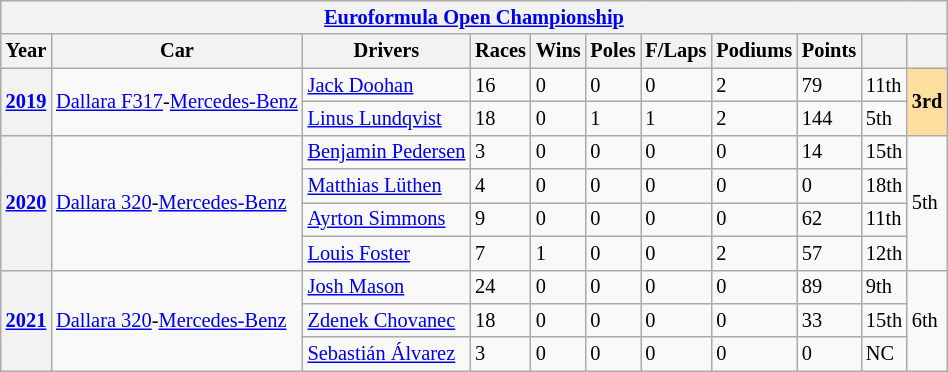<table class="wikitable" style="font-size:85%">
<tr>
<th colspan="11" align="center"><a href='#'>Euroformula Open Championship</a></th>
</tr>
<tr>
<th>Year</th>
<th>Car</th>
<th>Drivers</th>
<th>Races</th>
<th>Wins</th>
<th>Poles</th>
<th>F/Laps</th>
<th>Podiums</th>
<th>Points</th>
<th></th>
<th></th>
</tr>
<tr>
<th rowspan=2><a href='#'>2019</a></th>
<td rowspan=2><a href='#'>Dallara F317</a>-<a href='#'>Mercedes-Benz</a></td>
<td> <a href='#'>Jack Doohan</a></td>
<td>16</td>
<td>0</td>
<td>0</td>
<td>0</td>
<td>2</td>
<td>79</td>
<td>11th</td>
<td rowspan=2 style="background:#FFDF9F;"><strong>3rd</strong></td>
</tr>
<tr>
<td> <a href='#'>Linus Lundqvist</a></td>
<td>18</td>
<td>0</td>
<td>1</td>
<td>1</td>
<td>2</td>
<td>144</td>
<td>5th</td>
</tr>
<tr>
<th rowspan=4><a href='#'>2020</a></th>
<td rowspan=4><a href='#'>Dallara 320</a>-<a href='#'>Mercedes-Benz</a></td>
<td> <a href='#'>Benjamin Pedersen</a></td>
<td>3</td>
<td>0</td>
<td>0</td>
<td>0</td>
<td>0</td>
<td>14</td>
<td>15th</td>
<td rowspan=4>5th</td>
</tr>
<tr>
<td> <a href='#'>Matthias Lüthen</a></td>
<td>4</td>
<td>0</td>
<td>0</td>
<td>0</td>
<td>0</td>
<td>0</td>
<td>18th</td>
</tr>
<tr>
<td> <a href='#'>Ayrton Simmons</a></td>
<td>9</td>
<td>0</td>
<td>0</td>
<td>0</td>
<td>0</td>
<td>62</td>
<td>11th</td>
</tr>
<tr>
<td> <a href='#'>Louis Foster</a></td>
<td>7</td>
<td>1</td>
<td>0</td>
<td>0</td>
<td>2</td>
<td>57</td>
<td>12th</td>
</tr>
<tr>
<th rowspan="3"><a href='#'>2021</a></th>
<td rowspan="3"><a href='#'>Dallara 320</a>-<a href='#'>Mercedes-Benz</a></td>
<td> <a href='#'>Josh Mason</a></td>
<td>24</td>
<td>0</td>
<td>0</td>
<td>0</td>
<td>0</td>
<td>89</td>
<td>9th</td>
<td rowspan="3">6th</td>
</tr>
<tr>
<td> <a href='#'>Zdenek Chovanec</a></td>
<td>18</td>
<td>0</td>
<td>0</td>
<td>0</td>
<td>0</td>
<td>33</td>
<td>15th</td>
</tr>
<tr>
<td> <a href='#'>Sebastián Álvarez</a></td>
<td>3</td>
<td>0</td>
<td>0</td>
<td>0</td>
<td>0</td>
<td>0</td>
<td>NC</td>
</tr>
</table>
